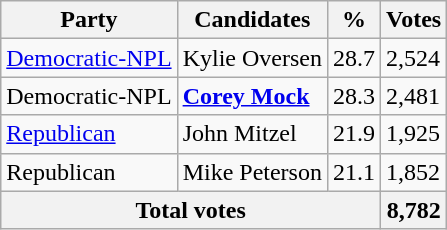<table class="wikitable">
<tr>
<th>Party</th>
<th>Candidates</th>
<th>%</th>
<th>Votes</th>
</tr>
<tr>
<td> <a href='#'>Democratic-NPL</a></td>
<td>Kylie Oversen</td>
<td>28.7</td>
<td>2,524</td>
</tr>
<tr>
<td> Democratic-NPL</td>
<td><strong><a href='#'>Corey Mock</a></strong></td>
<td>28.3</td>
<td>2,481</td>
</tr>
<tr>
<td> <a href='#'>Republican</a></td>
<td>John Mitzel</td>
<td>21.9</td>
<td>1,925</td>
</tr>
<tr>
<td> Republican</td>
<td>Mike Peterson</td>
<td>21.1</td>
<td>1,852</td>
</tr>
<tr>
<th colspan="3">Total votes</th>
<th>8,782</th>
</tr>
</table>
